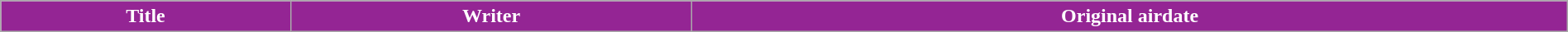<table class="wikitable plainrowheaders" style="width:100%; margin:auto;">
<tr style="color:white">
<th style="background:#942594; color:white;">Title</th>
<th style="background:#942594; color:white;">Writer</th>
<th style="background:#942594; color:white;">Original airdate<br>








</th>
</tr>
</table>
